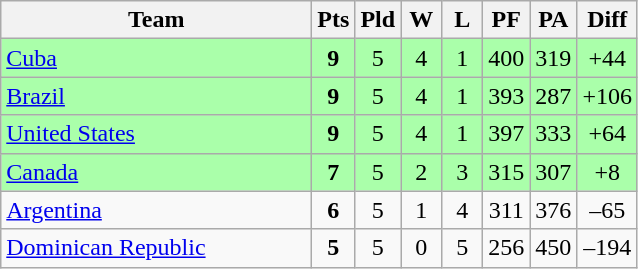<table class=wikitable style="text-align:center">
<tr>
<th width=200>Team</th>
<th width=20>Pts</th>
<th width=20>Pld</th>
<th width=20>W</th>
<th width=20>L</th>
<th width=20>PF</th>
<th width=20>PA</th>
<th width=20>Diff</th>
</tr>
<tr style="background:#aaffaa">
<td style="text-align:left"> <a href='#'>Cuba</a></td>
<td><strong>9</strong></td>
<td>5</td>
<td>4</td>
<td>1</td>
<td>400</td>
<td>319</td>
<td>+44</td>
</tr>
<tr style="background:#aaffaa">
<td style="text-align:left"> <a href='#'>Brazil</a></td>
<td><strong>9</strong></td>
<td>5</td>
<td>4</td>
<td>1</td>
<td>393</td>
<td>287</td>
<td>+106</td>
</tr>
<tr style="background:#aaffaa">
<td style="text-align:left"> <a href='#'>United States</a></td>
<td><strong>9</strong></td>
<td>5</td>
<td>4</td>
<td>1</td>
<td>397</td>
<td>333</td>
<td>+64</td>
</tr>
<tr style="background:#aaffaa">
<td style="text-align:left"> <a href='#'>Canada</a></td>
<td><strong>7</strong></td>
<td>5</td>
<td>2</td>
<td>3</td>
<td>315</td>
<td>307</td>
<td>+8</td>
</tr>
<tr>
<td style="text-align:left"> <a href='#'>Argentina</a></td>
<td><strong>6</strong></td>
<td>5</td>
<td>1</td>
<td>4</td>
<td>311</td>
<td>376</td>
<td>–65</td>
</tr>
<tr>
<td style="text-align:left"> <a href='#'>Dominican Republic</a></td>
<td><strong>5</strong></td>
<td>5</td>
<td>0</td>
<td>5</td>
<td>256</td>
<td>450</td>
<td>–194</td>
</tr>
</table>
